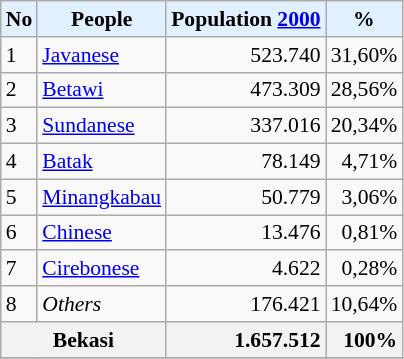<table class="wikitable sortable" style="font-size:90%;">
<tr>
<th style="background:#E0F0FF;">No</th>
<th style="background:#E0F0FF;">People</th>
<th style="background:#E0F0FF;">Population <a href='#'>2000</a></th>
<th style="background:#E0F0FF;">%</th>
</tr>
<tr>
<td>1</td>
<td><a href='#'>Javanese</a></td>
<td style="text-align: right;">523.740</td>
<td style="text-align: right;">31,60%</td>
</tr>
<tr>
<td>2</td>
<td><a href='#'>Betawi</a></td>
<td style="text-align: right;">473.309</td>
<td style="text-align: right;">28,56%</td>
</tr>
<tr>
<td>3</td>
<td><a href='#'>Sundanese</a></td>
<td style="text-align: right;">337.016</td>
<td style="text-align: right;">20,34%</td>
</tr>
<tr>
<td>4</td>
<td><a href='#'>Batak</a></td>
<td style="text-align: right;">78.149</td>
<td style="text-align: right;">4,71%</td>
</tr>
<tr>
<td>5</td>
<td><a href='#'>Minangkabau</a></td>
<td style="text-align: right;">50.779</td>
<td style="text-align: right;">3,06%</td>
</tr>
<tr>
<td>6</td>
<td><a href='#'>Chinese</a></td>
<td style="text-align: right;">13.476</td>
<td style="text-align: right;">0,81%</td>
</tr>
<tr>
<td>7</td>
<td><a href='#'>Cirebonese</a></td>
<td style="text-align: right;">4.622</td>
<td style="text-align: right;">0,28%</td>
</tr>
<tr>
<td>8</td>
<td><em>Others</em></td>
<td style="text-align: right;">176.421</td>
<td style="text-align: right;">10,64%</td>
</tr>
<tr>
<th colspan="2">Bekasi</th>
<th style="text-align: right;">1.657.512</th>
<th style="text-align: right;">100%</th>
</tr>
<tr>
</tr>
</table>
